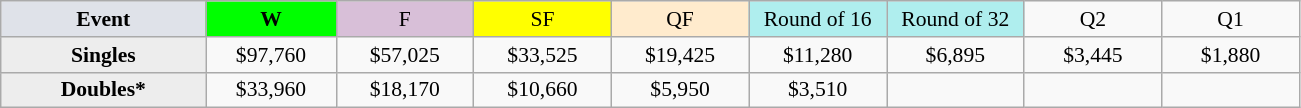<table class=wikitable style=font-size:90%;text-align:center>
<tr>
<td style="width:130px; background:#dfe2e9;"><strong>Event</strong></td>
<td style="width:80px; background:lime;"><strong>W</strong></td>
<td style="width:85px; background:thistle;">F</td>
<td style="width:85px; background:#ff0;">SF</td>
<td style="width:85px; background:#ffebcd;">QF</td>
<td style="width:85px; background:#afeeee;">Round of 16</td>
<td style="width:85px; background:#afeeee;">Round of 32</td>
<td width=85>Q2</td>
<td width=85>Q1</td>
</tr>
<tr>
<td style="background:#ededed;"><strong>Singles</strong></td>
<td>$97,760</td>
<td>$57,025</td>
<td>$33,525</td>
<td>$19,425</td>
<td>$11,280</td>
<td>$6,895</td>
<td>$3,445</td>
<td>$1,880</td>
</tr>
<tr>
<td style="background:#ededed;"><strong>Doubles*</strong></td>
<td>$33,960</td>
<td>$18,170</td>
<td>$10,660</td>
<td>$5,950</td>
<td>$3,510</td>
<td></td>
<td></td>
<td></td>
</tr>
</table>
